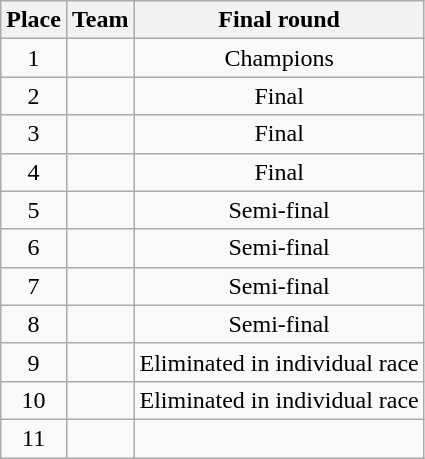<table class="wikitable" style="text-align:center;">
<tr>
<th>Place</th>
<th>Team</th>
<th>Final round</th>
</tr>
<tr>
<td>1</td>
<td style="text-align:left;"></td>
<td>Champions</td>
</tr>
<tr>
<td>2</td>
<td style="text-align:left;"></td>
<td>Final</td>
</tr>
<tr>
<td>3</td>
<td style="text-align:left;"></td>
<td>Final</td>
</tr>
<tr>
<td>4</td>
<td style="text-align:left;"></td>
<td>Final</td>
</tr>
<tr>
<td>5</td>
<td style="text-align:left;"></td>
<td>Semi-final</td>
</tr>
<tr>
<td>6</td>
<td style="text-align:left;"></td>
<td>Semi-final</td>
</tr>
<tr>
<td>7</td>
<td style="text-align:left;"></td>
<td>Semi-final</td>
</tr>
<tr>
<td>8</td>
<td style="text-align:left;"></td>
<td>Semi-final</td>
</tr>
<tr>
<td>9</td>
<td style="text-align:left;"></td>
<td>Eliminated in individual race</td>
</tr>
<tr>
<td>10</td>
<td style="text-align:left;"></td>
<td>Eliminated in individual race</td>
</tr>
<tr>
<td>11</td>
<td style="text-align:left;"></td>
<td></td>
</tr>
</table>
